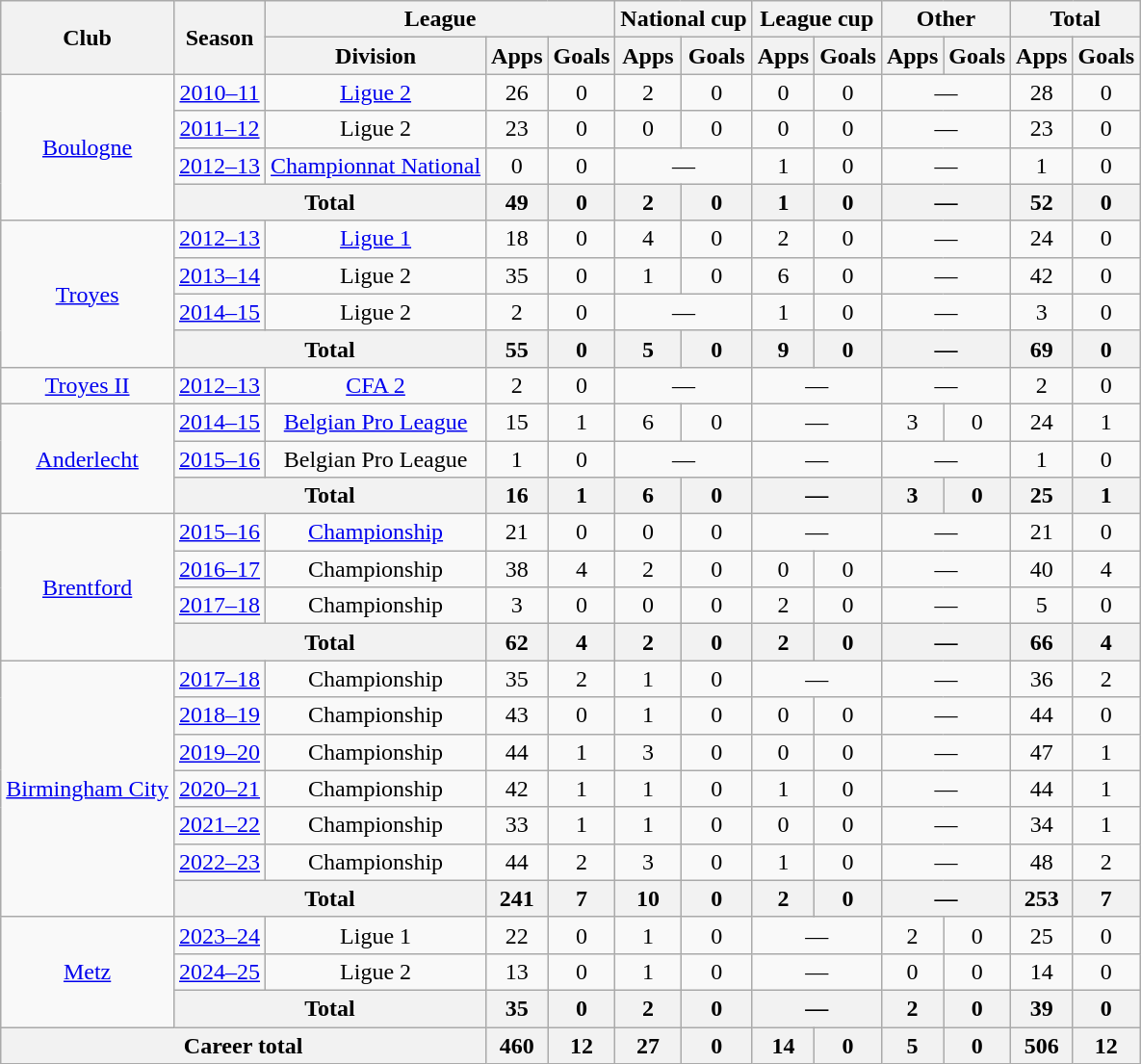<table class="wikitable" style=text-align:center>
<tr>
<th rowspan=2>Club</th>
<th rowspan=2>Season</th>
<th colspan=3>League</th>
<th colspan=2>National cup</th>
<th colspan=2>League cup</th>
<th colspan=2>Other</th>
<th colspan=2>Total</th>
</tr>
<tr>
<th>Division</th>
<th>Apps</th>
<th>Goals</th>
<th>Apps</th>
<th>Goals</th>
<th>Apps</th>
<th>Goals</th>
<th>Apps</th>
<th>Goals</th>
<th>Apps</th>
<th>Goals</th>
</tr>
<tr>
<td rowspan=4><a href='#'>Boulogne</a></td>
<td><a href='#'>2010–11</a></td>
<td><a href='#'>Ligue 2</a></td>
<td>26</td>
<td>0</td>
<td>2</td>
<td>0</td>
<td>0</td>
<td>0</td>
<td colspan=2>—</td>
<td>28</td>
<td>0</td>
</tr>
<tr>
<td><a href='#'>2011–12</a></td>
<td>Ligue 2</td>
<td>23</td>
<td>0</td>
<td>0</td>
<td>0</td>
<td>0</td>
<td>0</td>
<td colspan=2>—</td>
<td>23</td>
<td>0</td>
</tr>
<tr>
<td><a href='#'>2012–13</a></td>
<td><a href='#'>Championnat National</a></td>
<td>0</td>
<td>0</td>
<td colspan=2>—</td>
<td>1</td>
<td>0</td>
<td colspan=2>—</td>
<td>1</td>
<td>0</td>
</tr>
<tr>
<th colspan=2>Total</th>
<th>49</th>
<th>0</th>
<th>2</th>
<th>0</th>
<th>1</th>
<th>0</th>
<th colspan=2>—</th>
<th>52</th>
<th>0</th>
</tr>
<tr>
<td rowspan=4><a href='#'>Troyes</a></td>
<td><a href='#'>2012–13</a></td>
<td><a href='#'>Ligue 1</a></td>
<td>18</td>
<td>0</td>
<td>4</td>
<td>0</td>
<td>2</td>
<td>0</td>
<td colspan=2>—</td>
<td>24</td>
<td>0</td>
</tr>
<tr>
<td><a href='#'>2013–14</a></td>
<td>Ligue 2</td>
<td>35</td>
<td>0</td>
<td>1</td>
<td>0</td>
<td>6</td>
<td>0</td>
<td colspan=2>—</td>
<td>42</td>
<td>0</td>
</tr>
<tr>
<td><a href='#'>2014–15</a></td>
<td>Ligue 2</td>
<td>2</td>
<td>0</td>
<td colspan=2>—</td>
<td>1</td>
<td>0</td>
<td colspan=2>—</td>
<td>3</td>
<td>0</td>
</tr>
<tr>
<th colspan=2>Total</th>
<th>55</th>
<th>0</th>
<th>5</th>
<th>0</th>
<th>9</th>
<th>0</th>
<th colspan=2>—</th>
<th>69</th>
<th>0</th>
</tr>
<tr>
<td><a href='#'>Troyes II</a></td>
<td><a href='#'>2012–13</a></td>
<td><a href='#'>CFA 2</a></td>
<td>2</td>
<td>0</td>
<td colspan=2>—</td>
<td colspan=2>—</td>
<td colspan=2>—</td>
<td>2</td>
<td>0</td>
</tr>
<tr>
<td rowspan=3><a href='#'>Anderlecht</a></td>
<td><a href='#'>2014–15</a></td>
<td><a href='#'>Belgian Pro League</a></td>
<td>15</td>
<td>1</td>
<td>6</td>
<td>0</td>
<td colspan=2>—</td>
<td>3</td>
<td>0</td>
<td>24</td>
<td>1</td>
</tr>
<tr>
<td><a href='#'>2015–16</a></td>
<td>Belgian Pro League</td>
<td>1</td>
<td>0</td>
<td colspan=2>—</td>
<td colspan=2>—</td>
<td colspan=2>—</td>
<td>1</td>
<td>0</td>
</tr>
<tr>
<th colspan=2>Total</th>
<th>16</th>
<th>1</th>
<th>6</th>
<th>0</th>
<th colspan=2>—</th>
<th>3</th>
<th>0</th>
<th>25</th>
<th>1</th>
</tr>
<tr>
<td rowspan=4><a href='#'>Brentford</a></td>
<td><a href='#'>2015–16</a></td>
<td><a href='#'>Championship</a></td>
<td>21</td>
<td>0</td>
<td>0</td>
<td>0</td>
<td colspan=2>—</td>
<td colspan=2>—</td>
<td>21</td>
<td>0</td>
</tr>
<tr>
<td><a href='#'>2016–17</a></td>
<td>Championship</td>
<td>38</td>
<td>4</td>
<td>2</td>
<td>0</td>
<td>0</td>
<td>0</td>
<td colspan=2>—</td>
<td>40</td>
<td>4</td>
</tr>
<tr>
<td><a href='#'>2017–18</a></td>
<td>Championship</td>
<td>3</td>
<td>0</td>
<td>0</td>
<td>0</td>
<td>2</td>
<td>0</td>
<td colspan=2>—</td>
<td>5</td>
<td>0</td>
</tr>
<tr>
<th colspan=2>Total</th>
<th>62</th>
<th>4</th>
<th>2</th>
<th>0</th>
<th>2</th>
<th>0</th>
<th colspan=2>—</th>
<th>66</th>
<th>4</th>
</tr>
<tr>
<td rowspan=7><a href='#'>Birmingham City</a></td>
<td><a href='#'>2017–18</a></td>
<td>Championship</td>
<td>35</td>
<td>2</td>
<td>1</td>
<td>0</td>
<td colspan=2>—</td>
<td colspan=2>—</td>
<td>36</td>
<td>2</td>
</tr>
<tr>
<td><a href='#'>2018–19</a></td>
<td>Championship</td>
<td>43</td>
<td>0</td>
<td>1</td>
<td>0</td>
<td>0</td>
<td>0</td>
<td colspan=2>—</td>
<td>44</td>
<td>0</td>
</tr>
<tr>
<td><a href='#'>2019–20</a></td>
<td>Championship</td>
<td>44</td>
<td>1</td>
<td>3</td>
<td>0</td>
<td>0</td>
<td>0</td>
<td colspan=2>—</td>
<td>47</td>
<td>1</td>
</tr>
<tr>
<td><a href='#'>2020–21</a></td>
<td>Championship</td>
<td>42</td>
<td>1</td>
<td>1</td>
<td>0</td>
<td>1</td>
<td>0</td>
<td colspan=2>—</td>
<td>44</td>
<td>1</td>
</tr>
<tr>
<td><a href='#'>2021–22</a></td>
<td>Championship</td>
<td>33</td>
<td>1</td>
<td>1</td>
<td>0</td>
<td>0</td>
<td>0</td>
<td colspan="2">—</td>
<td>34</td>
<td>1</td>
</tr>
<tr>
<td><a href='#'>2022–23</a></td>
<td>Championship</td>
<td>44</td>
<td>2</td>
<td>3</td>
<td>0</td>
<td>1</td>
<td>0</td>
<td colspan=2>—</td>
<td>48</td>
<td>2</td>
</tr>
<tr>
<th colspan=2>Total</th>
<th>241</th>
<th>7</th>
<th>10</th>
<th>0</th>
<th>2</th>
<th>0</th>
<th colspan=2>—</th>
<th>253</th>
<th>7</th>
</tr>
<tr>
<td rowspan="3"><a href='#'>Metz</a></td>
<td><a href='#'>2023–24</a></td>
<td>Ligue 1</td>
<td>22</td>
<td>0</td>
<td>1</td>
<td>0</td>
<td colspan=2>—</td>
<td>2</td>
<td>0</td>
<td>25</td>
<td>0</td>
</tr>
<tr>
<td><a href='#'>2024–25</a></td>
<td>Ligue 2</td>
<td>13</td>
<td>0</td>
<td>1</td>
<td>0</td>
<td colspan=2>—</td>
<td>0</td>
<td>0</td>
<td>14</td>
<td>0</td>
</tr>
<tr>
<th colspan=2>Total</th>
<th>35</th>
<th>0</th>
<th>2</th>
<th>0</th>
<th colspan=2>—</th>
<th>2</th>
<th>0</th>
<th>39</th>
<th>0</th>
</tr>
<tr>
<th colspan=3>Career total</th>
<th>460</th>
<th>12</th>
<th>27</th>
<th>0</th>
<th>14</th>
<th>0</th>
<th>5</th>
<th>0</th>
<th>506</th>
<th>12</th>
</tr>
</table>
